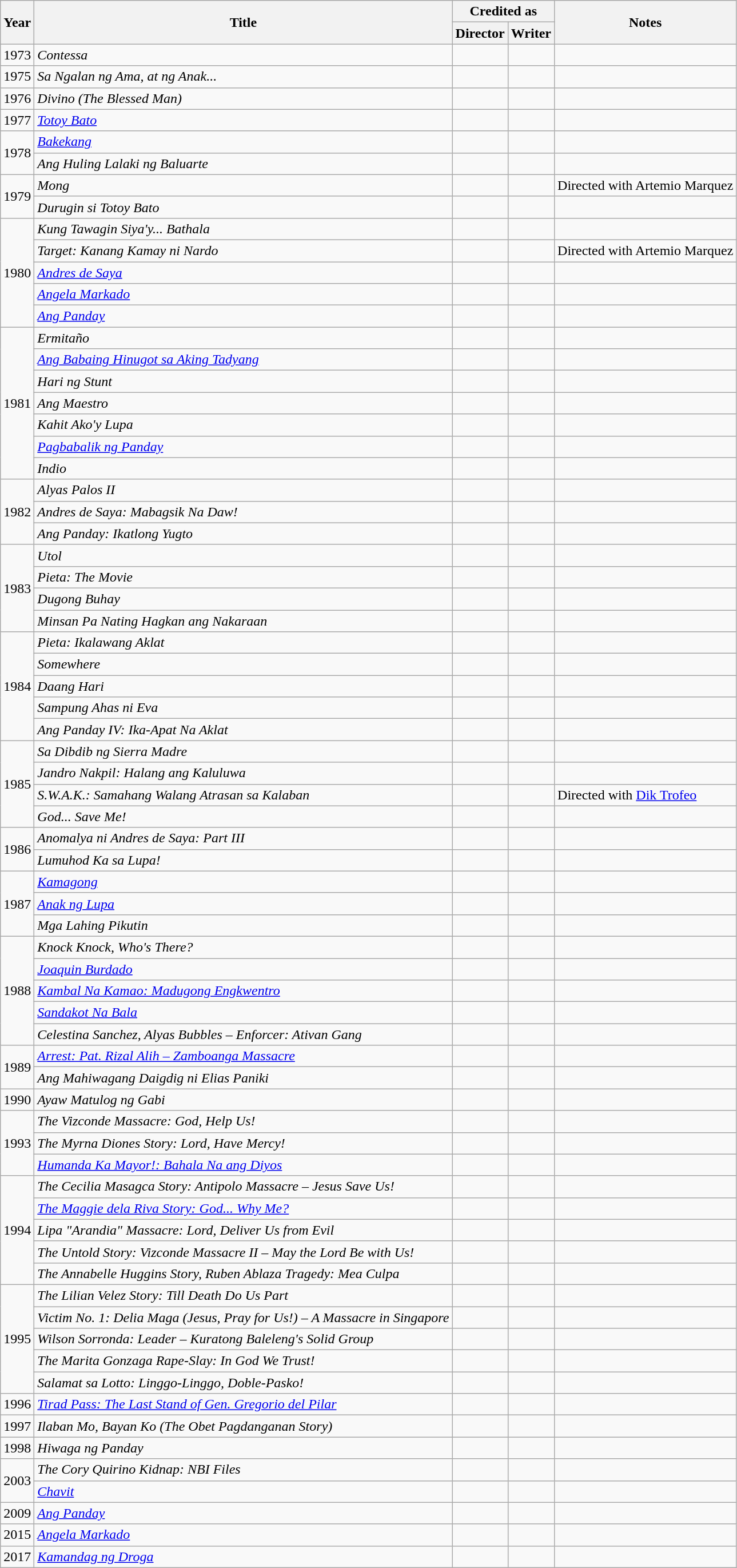<table class="wikitable">
<tr>
<th rowspan="2">Year</th>
<th rowspan="2">Title</th>
<th colspan="2">Credited as</th>
<th rowspan="2">Notes</th>
</tr>
<tr>
<th>Director</th>
<th>Writer</th>
</tr>
<tr>
<td>1973</td>
<td><em>Contessa</em></td>
<td></td>
<td></td>
<td></td>
</tr>
<tr>
<td>1975</td>
<td><em>Sa Ngalan ng Ama, at ng Anak...</em></td>
<td></td>
<td></td>
<td></td>
</tr>
<tr>
<td>1976</td>
<td><em>Divino (The Blessed Man)</em></td>
<td></td>
<td></td>
<td></td>
</tr>
<tr>
<td>1977</td>
<td><em><a href='#'>Totoy Bato</a></em></td>
<td></td>
<td></td>
<td></td>
</tr>
<tr>
<td rowspan=2>1978</td>
<td><em><a href='#'>Bakekang</a></em></td>
<td></td>
<td></td>
<td></td>
</tr>
<tr>
<td><em>Ang Huling Lalaki ng Baluarte</em></td>
<td></td>
<td></td>
<td></td>
</tr>
<tr>
<td rowspan=2>1979</td>
<td><em>Mong</em></td>
<td></td>
<td></td>
<td>Directed with Artemio Marquez</td>
</tr>
<tr>
<td><em>Durugin si Totoy Bato</em></td>
<td></td>
<td></td>
<td></td>
</tr>
<tr>
<td rowspan="5">1980</td>
<td><em>Kung Tawagin Siya'y... Bathala</em></td>
<td></td>
<td></td>
<td></td>
</tr>
<tr>
<td><em>Target: Kanang Kamay ni Nardo</em></td>
<td></td>
<td></td>
<td>Directed with Artemio Marquez </td>
</tr>
<tr>
<td><em><a href='#'>Andres de Saya</a></em></td>
<td></td>
<td></td>
<td></td>
</tr>
<tr>
<td><em><a href='#'>Angela Markado</a></em></td>
<td></td>
<td></td>
<td></td>
</tr>
<tr>
<td><em><a href='#'>Ang Panday</a></em></td>
<td></td>
<td></td>
<td></td>
</tr>
<tr>
<td rowspan="7">1981</td>
<td><em>Ermitaño</em></td>
<td></td>
<td></td>
<td></td>
</tr>
<tr>
<td><em><a href='#'>Ang Babaing Hinugot sa Aking Tadyang</a></em></td>
<td></td>
<td></td>
<td></td>
</tr>
<tr>
<td><em>Hari ng Stunt</em></td>
<td></td>
<td></td>
<td></td>
</tr>
<tr>
<td><em>Ang Maestro</em></td>
<td></td>
<td></td>
<td></td>
</tr>
<tr>
<td><em>Kahit Ako'y Lupa</em></td>
<td></td>
<td></td>
<td></td>
</tr>
<tr>
<td><em><a href='#'>Pagbabalik ng Panday</a></em></td>
<td></td>
<td></td>
<td></td>
</tr>
<tr>
<td><em>Indio</em></td>
<td></td>
<td></td>
<td></td>
</tr>
<tr>
<td rowspan="3">1982</td>
<td><em>Alyas Palos II</em></td>
<td></td>
<td></td>
<td></td>
</tr>
<tr>
<td><em>Andres de Saya: Mabagsik Na Daw!</em></td>
<td></td>
<td></td>
<td></td>
</tr>
<tr>
<td><em>Ang Panday: Ikatlong Yugto</em></td>
<td></td>
<td></td>
<td></td>
</tr>
<tr>
<td rowspan="4">1983</td>
<td><em>Utol</em></td>
<td></td>
<td></td>
<td></td>
</tr>
<tr>
<td><em>Pieta: The Movie</em></td>
<td></td>
<td></td>
<td></td>
</tr>
<tr>
<td><em>Dugong Buhay</em></td>
<td></td>
<td></td>
<td></td>
</tr>
<tr>
<td><em>Minsan Pa Nating Hagkan ang Nakaraan</em></td>
<td></td>
<td></td>
<td></td>
</tr>
<tr>
<td rowspan="5">1984</td>
<td><em>Pieta: Ikalawang Aklat</em></td>
<td></td>
<td></td>
<td></td>
</tr>
<tr>
<td><em>Somewhere</em></td>
<td></td>
<td></td>
<td></td>
</tr>
<tr>
<td><em>Daang Hari</em></td>
<td></td>
<td></td>
<td></td>
</tr>
<tr>
<td><em>Sampung Ahas ni Eva</em></td>
<td></td>
<td></td>
<td></td>
</tr>
<tr>
<td><em>Ang Panday IV: Ika-Apat Na Aklat</em></td>
<td></td>
<td></td>
<td></td>
</tr>
<tr>
<td rowspan="4">1985</td>
<td><em>Sa Dibdib ng Sierra Madre</em></td>
<td></td>
<td></td>
<td></td>
</tr>
<tr>
<td><em>Jandro Nakpil: Halang ang Kaluluwa</em></td>
<td></td>
<td></td>
<td></td>
</tr>
<tr>
<td><em>S.W.A.K.: Samahang Walang Atrasan sa Kalaban</em></td>
<td></td>
<td></td>
<td>Directed with <a href='#'>Dik Trofeo</a> </td>
</tr>
<tr>
<td><em>God... Save Me!</em></td>
<td></td>
<td></td>
<td></td>
</tr>
<tr>
<td rowspan="2">1986</td>
<td><em>Anomalya ni Andres de Saya: Part III</em></td>
<td></td>
<td></td>
<td></td>
</tr>
<tr>
<td><em>Lumuhod Ka sa Lupa!</em></td>
<td></td>
<td></td>
<td></td>
</tr>
<tr>
<td rowspan="3">1987</td>
<td><em><a href='#'>Kamagong</a></em></td>
<td></td>
<td></td>
<td></td>
</tr>
<tr>
<td><em><a href='#'>Anak ng Lupa</a></em></td>
<td></td>
<td></td>
<td></td>
</tr>
<tr>
<td><em>Mga Lahing Pikutin</em></td>
<td></td>
<td></td>
<td></td>
</tr>
<tr>
<td rowspan="5">1988</td>
<td><em>Knock Knock, Who's There?</em></td>
<td></td>
<td></td>
<td></td>
</tr>
<tr>
<td><em><a href='#'>Joaquin Burdado</a></em></td>
<td></td>
<td></td>
<td></td>
</tr>
<tr>
<td><em><a href='#'>Kambal Na Kamao: Madugong Engkwentro</a></em></td>
<td></td>
<td></td>
<td></td>
</tr>
<tr>
<td><em><a href='#'>Sandakot Na Bala</a></em></td>
<td></td>
<td></td>
<td></td>
</tr>
<tr>
<td><em>Celestina Sanchez, Alyas Bubbles – Enforcer: Ativan Gang</em></td>
<td></td>
<td></td>
<td></td>
</tr>
<tr>
<td rowspan=2>1989</td>
<td><em><a href='#'>Arrest: Pat. Rizal Alih – Zamboanga Massacre</a></em></td>
<td></td>
<td></td>
<td></td>
</tr>
<tr>
<td><em>Ang Mahiwagang Daigdig ni Elias Paniki</em></td>
<td></td>
<td></td>
<td></td>
</tr>
<tr>
<td>1990</td>
<td><em>Ayaw Matulog ng Gabi</em></td>
<td></td>
<td></td>
<td></td>
</tr>
<tr>
<td rowspan="3">1993</td>
<td><em>The Vizconde Massacre: God, Help Us!</em></td>
<td></td>
<td></td>
<td></td>
</tr>
<tr>
<td><em>The Myrna Diones Story: Lord, Have Mercy!</em></td>
<td></td>
<td></td>
<td></td>
</tr>
<tr>
<td><em><a href='#'>Humanda Ka Mayor!: Bahala Na ang Diyos</a></em></td>
<td></td>
<td></td>
<td></td>
</tr>
<tr>
<td rowspan=5>1994</td>
<td><em>The Cecilia Masagca Story: Antipolo Massacre – Jesus Save Us!</em></td>
<td></td>
<td></td>
<td></td>
</tr>
<tr>
<td><em><a href='#'>The Maggie dela Riva Story: God... Why Me?</a></em></td>
<td></td>
<td></td>
<td></td>
</tr>
<tr>
<td><em>Lipa "Arandia" Massacre: Lord, Deliver Us from Evil</em></td>
<td></td>
<td></td>
<td></td>
</tr>
<tr>
<td><em>The Untold Story: Vizconde Massacre II – May the Lord Be with Us!</em></td>
<td></td>
<td></td>
<td></td>
</tr>
<tr>
<td><em>The Annabelle Huggins Story, Ruben Ablaza Tragedy: Mea Culpa</em></td>
<td></td>
<td></td>
<td></td>
</tr>
<tr>
<td rowspan="5">1995</td>
<td><em>The Lilian Velez Story: Till Death Do Us Part</em></td>
<td></td>
<td></td>
<td></td>
</tr>
<tr>
<td><em>Victim No. 1: Delia Maga (Jesus, Pray for Us!) – A Massacre in Singapore</em></td>
<td></td>
<td></td>
<td></td>
</tr>
<tr>
<td><em>Wilson Sorronda: Leader – Kuratong Baleleng's Solid Group</em></td>
<td></td>
<td></td>
<td></td>
</tr>
<tr>
<td><em>The Marita Gonzaga Rape-Slay: In God We Trust!</em></td>
<td></td>
<td></td>
<td></td>
</tr>
<tr>
<td><em>Salamat sa Lotto: Linggo-Linggo, Doble-Pasko!</em></td>
<td></td>
<td></td>
<td></td>
</tr>
<tr>
<td>1996</td>
<td><em><a href='#'>Tirad Pass: The Last Stand of Gen. Gregorio del Pilar</a></em></td>
<td></td>
<td></td>
<td></td>
</tr>
<tr>
<td>1997</td>
<td><em>Ilaban Mo, Bayan Ko (The Obet Pagdanganan Story)</em></td>
<td></td>
<td></td>
<td></td>
</tr>
<tr>
<td>1998</td>
<td><em>Hiwaga ng Panday</em></td>
<td></td>
<td></td>
<td></td>
</tr>
<tr>
<td rowspan="2">2003</td>
<td><em>The Cory Quirino Kidnap: NBI Files</em></td>
<td></td>
<td></td>
<td></td>
</tr>
<tr>
<td><em><a href='#'>Chavit</a></em></td>
<td></td>
<td></td>
<td></td>
</tr>
<tr>
<td>2009</td>
<td><em><a href='#'>Ang Panday</a></em></td>
<td></td>
<td></td>
<td></td>
</tr>
<tr>
<td>2015</td>
<td><em><a href='#'>Angela Markado</a></em></td>
<td></td>
<td></td>
<td></td>
</tr>
<tr>
<td>2017</td>
<td><em><a href='#'>Kamandag ng Droga</a></em></td>
<td></td>
<td></td>
<td></td>
</tr>
</table>
